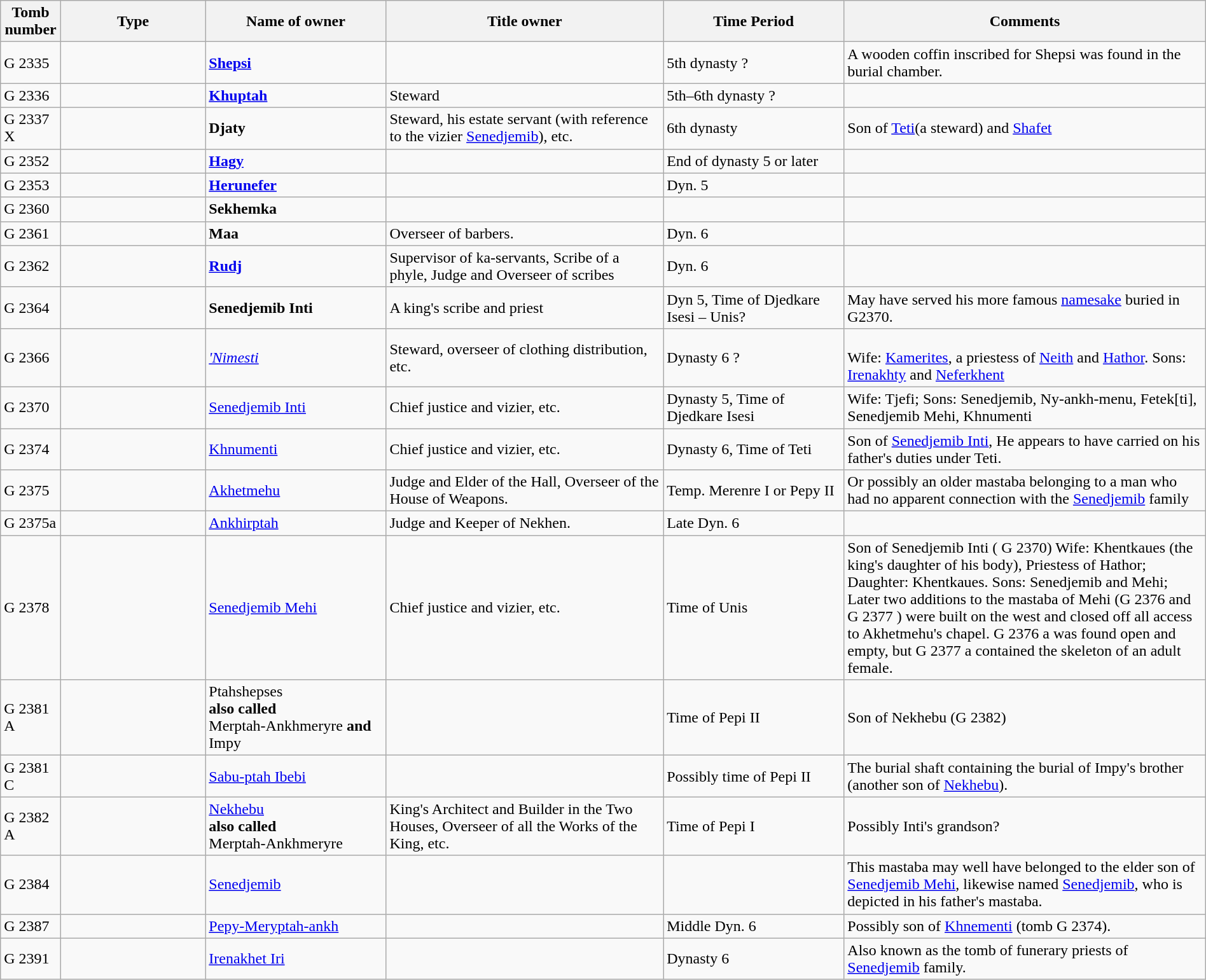<table class="wikitable" style="width: 100%;">
<tr>
<th width="5%">Tomb number</th>
<th width="12%">Type</th>
<th width="15%">Name of owner</th>
<th width="23%">Title owner</th>
<th width="15%">Time Period</th>
<th width="30%">Comments</th>
</tr>
<tr>
<td>G 2335</td>
<td></td>
<td><strong><a href='#'>Shepsi</a></strong></td>
<td></td>
<td>5th dynasty ?</td>
<td>A wooden coffin inscribed for Shepsi was found in the burial chamber.</td>
</tr>
<tr>
<td>G 2336</td>
<td></td>
<td><strong><a href='#'>Khuptah</a></strong></td>
<td>Steward</td>
<td>5th–6th dynasty ?</td>
<td></td>
</tr>
<tr>
<td>G 2337 X</td>
<td></td>
<td><strong>Djaty</strong></td>
<td>Steward, his estate servant (with reference to the vizier <a href='#'>Senedjemib</a>), etc.</td>
<td>6th dynasty</td>
<td>Son of <a href='#'>Teti</a>(a steward) and <a href='#'>Shafet</a></td>
</tr>
<tr>
<td>G 2352</td>
<td></td>
<td><strong><a href='#'>Hagy</a></strong></td>
<td></td>
<td>End of dynasty 5 or later</td>
<td></td>
</tr>
<tr>
<td>G 2353</td>
<td></td>
<td><strong><a href='#'>Herunefer</a></strong></td>
<td></td>
<td>Dyn. 5</td>
<td></td>
</tr>
<tr>
<td>G 2360</td>
<td></td>
<td><strong>Sekhemka</strong></td>
<td></td>
<td></td>
<td></td>
</tr>
<tr>
<td>G 2361</td>
<td></td>
<td><strong>Maa</strong></td>
<td>Overseer of barbers.</td>
<td>Dyn. 6</td>
<td></td>
</tr>
<tr>
<td>G 2362</td>
<td></td>
<td><strong><a href='#'>Rudj</a></strong></td>
<td>Supervisor of ka-servants, Scribe of a phyle, Judge and Overseer of scribes</td>
<td>Dyn. 6</td>
<td></td>
</tr>
<tr>
<td>G 2364</td>
<td></td>
<td><strong>Senedjemib Inti</strong></td>
<td>A king's scribe and priest</td>
<td>Dyn 5, Time of Djedkare Isesi – Unis?</td>
<td>May have served his more famous <a href='#'>namesake</a> buried in G2370.</td>
</tr>
<tr>
<td>G 2366</td>
<td></td>
<td><em><a href='#'>'Nimesti</a><strong></td>
<td>Steward, overseer of clothing distribution, etc.</td>
<td>Dynasty 6 ?</td>
<td><br>Wife: <a href='#'>Kamerites</a>, a priestess of <a href='#'>Neith</a> and <a href='#'>Hathor</a>. Sons: <a href='#'>Irenakhty</a> and <a href='#'>Neferkhent</a></td>
</tr>
<tr>
<td>G 2370</td>
<td></td>
<td></strong><a href='#'>Senedjemib Inti</a><strong></td>
<td>Chief justice and vizier, etc.</td>
<td>Dynasty 5, Time of Djedkare Isesi</td>
<td>Wife: Tjefi; Sons:  Senedjemib, Ny-ankh-menu, Fetek[ti], Senedjemib Mehi, Khnumenti</td>
</tr>
<tr>
<td>G 2374</td>
<td></td>
<td></strong><a href='#'>Khnumenti</a><strong></td>
<td>Chief justice and vizier, etc.</td>
<td>Dynasty 6, Time of Teti</td>
<td>Son of <a href='#'>Senedjemib Inti</a>, He appears to have carried on his father's duties under Teti.</td>
</tr>
<tr>
<td>G 2375</td>
<td></td>
<td></strong><a href='#'>Akhetmehu</a><strong></td>
<td>Judge and Elder of the Hall, Overseer of the House of Weapons.</td>
<td>Temp. Merenre I or Pepy II</td>
<td>Or possibly an older mastaba belonging to a man who had no apparent connection with the <a href='#'>Senedjemib</a> family</td>
</tr>
<tr>
<td>G 2375a</td>
<td></td>
<td></strong><a href='#'>Ankhirptah</a><strong></td>
<td>Judge and Keeper of Nekhen.</td>
<td>Late Dyn. 6</td>
<td></td>
</tr>
<tr>
<td>G 2378</td>
<td></td>
<td></strong><a href='#'>Senedjemib Mehi</a><strong></td>
<td>Chief justice and vizier, etc.</td>
<td>Time of Unis</td>
<td>Son of Senedjemib Inti ( G 2370) Wife: Khentkaues (the king's daughter of his body), Priestess of Hathor; Daughter: Khentkaues. Sons: Senedjemib and Mehi; Later two additions to the mastaba of Mehi (G 2376 and G 2377 ) were built on the west and closed off all access to Akhetmehu's chapel. G 2376 a was found open and empty, but G 2377 a contained the skeleton of an adult female.</td>
</tr>
<tr>
<td>G 2381 A</td>
<td></td>
<td></strong>Ptahshepses<strong> <br> also called <br> </strong>Merptah-Ankhmeryre<strong> and </strong>Impy<strong></td>
<td></td>
<td>Time of Pepi II</td>
<td>Son of Nekhebu (G 2382)</td>
</tr>
<tr>
<td>G 2381 C</td>
<td></td>
<td></strong><a href='#'>Sabu-ptah Ibebi</a><strong></td>
<td></td>
<td>Possibly time of Pepi II</td>
<td>The burial shaft containing the burial of Impy's brother (another son of <a href='#'>Nekhebu</a>).</td>
</tr>
<tr>
<td>G 2382 A</td>
<td></td>
<td></strong><a href='#'>Nekhebu</a><strong> <br> also called <br> </strong>Merptah-Ankhmeryre<strong></td>
<td>King's Architect and Builder in the Two Houses, Overseer of all the Works of the King, etc.</td>
<td>Time of Pepi I</td>
<td>Possibly Inti's grandson?</td>
</tr>
<tr>
<td>G 2384</td>
<td></td>
<td></strong><a href='#'>Senedjemib</a><strong></td>
<td></td>
<td></td>
<td>This mastaba may well have belonged to the elder son of <a href='#'>Senedjemib Mehi</a>, likewise named <a href='#'>Senedjemib</a>, who is depicted in his father's mastaba.</td>
</tr>
<tr>
<td>G 2387</td>
<td></td>
<td></strong><a href='#'>Pepy-Meryptah-ankh</a><strong></td>
<td></td>
<td>Middle Dyn. 6</td>
<td>Possibly son of <a href='#'>Khnementi</a> (tomb G 2374).</td>
</tr>
<tr>
<td>G 2391</td>
<td></td>
<td></strong><a href='#'>Irenakhet Iri</a><strong></td>
<td></td>
<td>Dynasty 6</td>
<td>Also known as the tomb of funerary priests of <a href='#'>Senedjemib</a> family.</td>
</tr>
</table>
